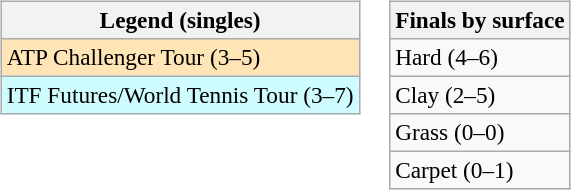<table>
<tr valign=top>
<td><br><table class=wikitable style=font-size:97%>
<tr>
<th>Legend (singles)</th>
</tr>
<tr bgcolor=moccasin>
<td>ATP Challenger Tour (3–5)</td>
</tr>
<tr bgcolor=cffcff>
<td>ITF Futures/World Tennis Tour (3–7)</td>
</tr>
</table>
</td>
<td><br><table class=wikitable style=font-size:97%>
<tr>
<th>Finals by surface</th>
</tr>
<tr>
<td>Hard (4–6)</td>
</tr>
<tr>
<td>Clay (2–5)</td>
</tr>
<tr>
<td>Grass (0–0)</td>
</tr>
<tr>
<td>Carpet (0–1)</td>
</tr>
</table>
</td>
</tr>
</table>
